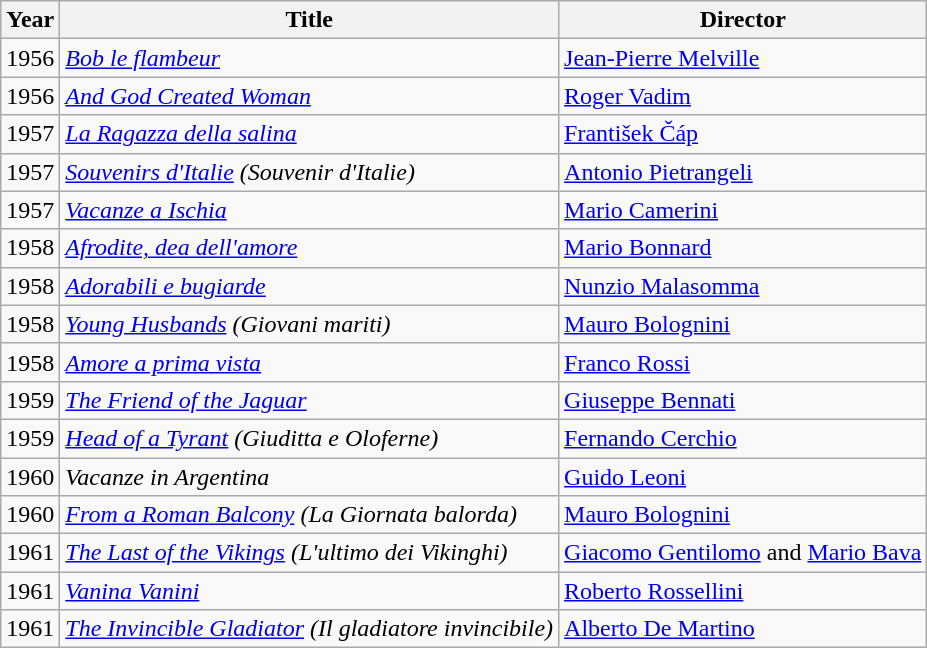<table class="wikitable">
<tr>
<th>Year</th>
<th>Title</th>
<th>Director</th>
</tr>
<tr>
<td>1956</td>
<td><em><a href='#'>Bob le flambeur</a></em></td>
<td><a href='#'>Jean-Pierre Melville</a></td>
</tr>
<tr>
<td>1956</td>
<td><em><a href='#'>And God Created Woman</a></em></td>
<td><a href='#'>Roger Vadim</a></td>
</tr>
<tr>
<td>1957</td>
<td><em><a href='#'>La Ragazza della salina</a></em></td>
<td><a href='#'>František Čáp</a></td>
</tr>
<tr>
<td>1957</td>
<td><em><a href='#'>Souvenirs d'Italie</a></em> <em>(Souvenir d'Italie)</em></td>
<td><a href='#'>Antonio Pietrangeli</a></td>
</tr>
<tr>
<td>1957</td>
<td><em><a href='#'>Vacanze a Ischia</a></em></td>
<td><a href='#'>Mario Camerini</a></td>
</tr>
<tr>
<td>1958</td>
<td><em><a href='#'>Afrodite, dea dell'amore</a></em></td>
<td><a href='#'>Mario Bonnard</a></td>
</tr>
<tr>
<td>1958</td>
<td><em><a href='#'>Adorabili e bugiarde</a></em></td>
<td><a href='#'>Nunzio Malasomma</a></td>
</tr>
<tr>
<td>1958</td>
<td><em><a href='#'>Young Husbands</a></em> <em>(Giovani mariti)</em></td>
<td><a href='#'>Mauro Bolognini</a></td>
</tr>
<tr>
<td>1958</td>
<td><em><a href='#'>Amore a prima vista</a></em></td>
<td><a href='#'>Franco Rossi</a></td>
</tr>
<tr>
<td>1959</td>
<td><em><a href='#'>The Friend of the Jaguar</a></em></td>
<td><a href='#'>Giuseppe Bennati</a></td>
</tr>
<tr>
<td>1959</td>
<td><em><a href='#'>Head of a Tyrant</a></em> <em>(Giuditta e Oloferne)</em></td>
<td><a href='#'>Fernando Cerchio</a></td>
</tr>
<tr>
<td>1960</td>
<td><em>Vacanze in Argentina</em></td>
<td><a href='#'>Guido Leoni</a></td>
</tr>
<tr>
<td>1960</td>
<td><em><a href='#'>From a Roman Balcony</a></em> <em>(La Giornata balorda)</em></td>
<td><a href='#'>Mauro Bolognini</a></td>
</tr>
<tr>
<td>1961</td>
<td><em><a href='#'>The Last of the Vikings</a></em> <em>(L'ultimo dei Vikinghi)</em></td>
<td><a href='#'>Giacomo Gentilomo</a> and <a href='#'>Mario Bava</a></td>
</tr>
<tr>
<td>1961</td>
<td><em><a href='#'>Vanina Vanini</a></em></td>
<td><a href='#'>Roberto Rossellini</a></td>
</tr>
<tr>
<td>1961</td>
<td><em><a href='#'>The Invincible Gladiator</a></em> <em>(Il gladiatore invincibile)</em></td>
<td><a href='#'>Alberto De Martino</a></td>
</tr>
</table>
